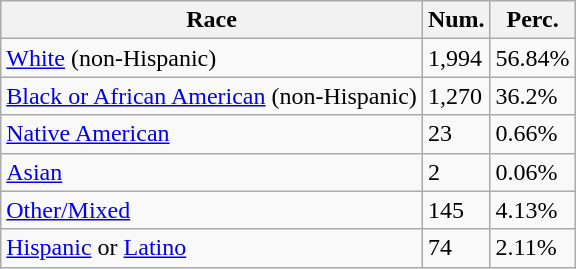<table class="wikitable">
<tr>
<th>Race</th>
<th>Num.</th>
<th>Perc.</th>
</tr>
<tr>
<td><a href='#'>White</a> (non-Hispanic)</td>
<td>1,994</td>
<td>56.84%</td>
</tr>
<tr>
<td><a href='#'>Black or African American</a> (non-Hispanic)</td>
<td>1,270</td>
<td>36.2%</td>
</tr>
<tr>
<td><a href='#'>Native American</a></td>
<td>23</td>
<td>0.66%</td>
</tr>
<tr>
<td><a href='#'>Asian</a></td>
<td>2</td>
<td>0.06%</td>
</tr>
<tr>
<td><a href='#'>Other/Mixed</a></td>
<td>145</td>
<td>4.13%</td>
</tr>
<tr>
<td><a href='#'>Hispanic</a> or <a href='#'>Latino</a></td>
<td>74</td>
<td>2.11%</td>
</tr>
</table>
